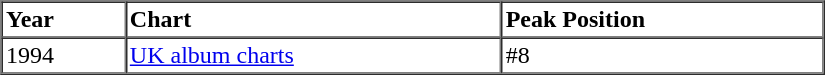<table border=1 cellspacing=0 cellpadding=2 width="550px">
<tr>
<th align="left">Year</th>
<th align="left">Chart</th>
<th align="left">Peak Position</th>
</tr>
<tr>
<td>1994</td>
<td><a href='#'>UK album charts</a></td>
<td>#8</td>
</tr>
</table>
